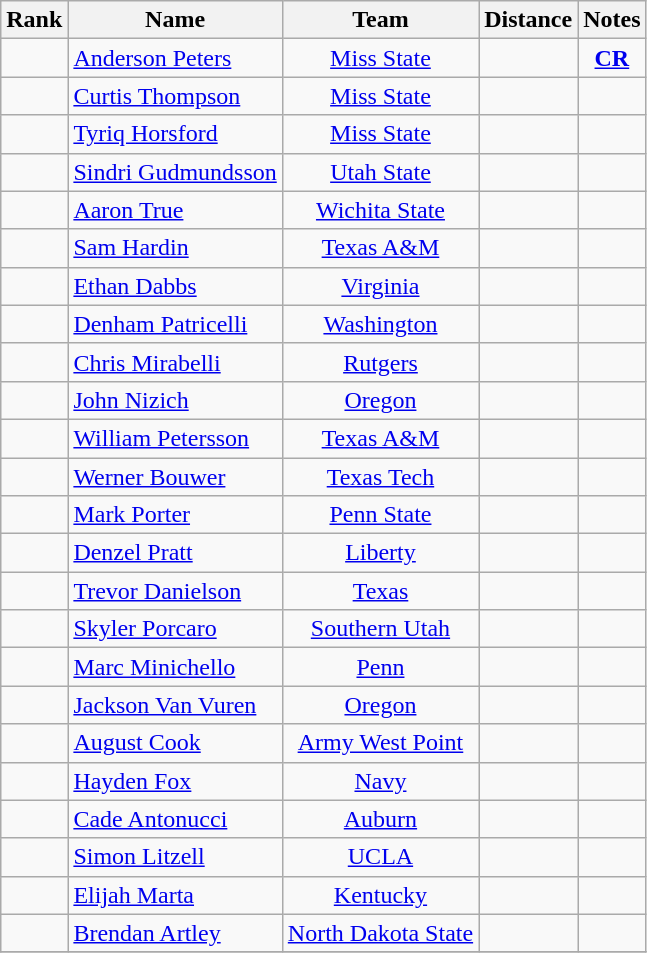<table class="wikitable sortable" style="text-align:center">
<tr>
<th>Rank</th>
<th>Name</th>
<th>Team</th>
<th>Distance</th>
<th>Notes</th>
</tr>
<tr>
<td></td>
<td align=left> <a href='#'>Anderson Peters</a></td>
<td><a href='#'>Miss State</a></td>
<td></td>
<td><strong><a href='#'>CR</a></strong></td>
</tr>
<tr>
<td></td>
<td align=left> <a href='#'>Curtis Thompson</a></td>
<td><a href='#'>Miss State</a></td>
<td></td>
<td></td>
</tr>
<tr>
<td></td>
<td align=left> <a href='#'>Tyriq Horsford</a></td>
<td><a href='#'>Miss State</a></td>
<td></td>
<td></td>
</tr>
<tr>
<td></td>
<td align=left> <a href='#'>Sindri Gudmundsson</a></td>
<td><a href='#'>Utah State</a></td>
<td></td>
<td></td>
</tr>
<tr>
<td></td>
<td align=left> <a href='#'>Aaron True</a></td>
<td><a href='#'>Wichita State</a></td>
<td></td>
<td></td>
</tr>
<tr>
<td></td>
<td align=left> <a href='#'>Sam Hardin</a></td>
<td><a href='#'>Texas A&M</a></td>
<td></td>
<td></td>
</tr>
<tr>
<td></td>
<td align=left> <a href='#'>Ethan Dabbs</a></td>
<td><a href='#'>Virginia</a></td>
<td></td>
<td></td>
</tr>
<tr>
<td></td>
<td align=left> <a href='#'>Denham Patricelli</a></td>
<td><a href='#'>Washington</a></td>
<td></td>
<td></td>
</tr>
<tr>
<td></td>
<td align=left> <a href='#'>Chris Mirabelli</a></td>
<td><a href='#'>Rutgers</a></td>
<td></td>
<td></td>
</tr>
<tr>
<td></td>
<td align=left> <a href='#'>John Nizich</a></td>
<td><a href='#'>Oregon</a></td>
<td></td>
<td></td>
</tr>
<tr>
<td></td>
<td align=left> <a href='#'>William Petersson</a></td>
<td><a href='#'>Texas A&M</a></td>
<td></td>
<td></td>
</tr>
<tr>
<td></td>
<td align=left> <a href='#'>Werner Bouwer</a></td>
<td><a href='#'>Texas Tech</a></td>
<td></td>
<td></td>
</tr>
<tr>
<td></td>
<td align=left> <a href='#'>Mark Porter</a></td>
<td><a href='#'>Penn State</a></td>
<td></td>
<td></td>
</tr>
<tr>
<td></td>
<td align=left> <a href='#'>Denzel Pratt</a></td>
<td><a href='#'>Liberty</a></td>
<td></td>
<td></td>
</tr>
<tr>
<td></td>
<td align=left> <a href='#'>Trevor Danielson</a></td>
<td><a href='#'>Texas</a></td>
<td></td>
<td></td>
</tr>
<tr>
<td></td>
<td align=left> <a href='#'>Skyler Porcaro</a></td>
<td><a href='#'>Southern Utah</a></td>
<td></td>
<td></td>
</tr>
<tr>
<td></td>
<td align=left> <a href='#'>Marc Minichello</a></td>
<td><a href='#'>Penn</a></td>
<td></td>
<td></td>
</tr>
<tr>
<td></td>
<td align=left> <a href='#'>Jackson Van Vuren</a></td>
<td><a href='#'>Oregon</a></td>
<td></td>
<td></td>
</tr>
<tr>
<td></td>
<td align=left> <a href='#'>August Cook</a></td>
<td><a href='#'>Army West Point</a></td>
<td></td>
<td></td>
</tr>
<tr>
<td></td>
<td align=left> <a href='#'>Hayden Fox</a></td>
<td><a href='#'>Navy</a></td>
<td></td>
<td></td>
</tr>
<tr>
<td></td>
<td align=left> <a href='#'>Cade Antonucci</a></td>
<td><a href='#'>Auburn</a></td>
<td></td>
<td></td>
</tr>
<tr>
<td></td>
<td align=left> <a href='#'>Simon Litzell</a></td>
<td><a href='#'>UCLA</a></td>
<td></td>
<td></td>
</tr>
<tr>
<td></td>
<td align=left> <a href='#'>Elijah Marta</a></td>
<td><a href='#'>Kentucky</a></td>
<td></td>
<td></td>
</tr>
<tr>
<td></td>
<td align=left> <a href='#'>Brendan Artley</a></td>
<td><a href='#'>North Dakota State</a></td>
<td></td>
<td></td>
</tr>
<tr>
</tr>
</table>
